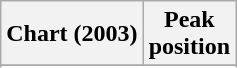<table class="wikitable sortable plainrowheaders" style="text-align:center">
<tr>
<th scope="col">Chart (2003)</th>
<th scope="col">Peak<br> position</th>
</tr>
<tr>
</tr>
<tr>
</tr>
<tr>
</tr>
</table>
